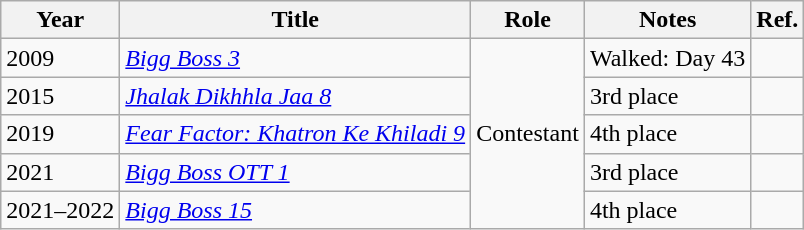<table class="wikitable">
<tr>
<th>Year</th>
<th>Title</th>
<th>Role</th>
<th>Notes</th>
<th>Ref.</th>
</tr>
<tr>
<td>2009</td>
<td><em><a href='#'>Bigg Boss 3</a></em></td>
<td rowspan="6">Contestant</td>
<td>Walked: Day 43</td>
<td></td>
</tr>
<tr>
<td>2015</td>
<td><em><a href='#'>Jhalak Dikhhla Jaa 8</a></em></td>
<td>3rd place</td>
<td></td>
</tr>
<tr>
<td>2019</td>
<td><em><a href='#'>Fear Factor: Khatron Ke Khiladi 9</a></em></td>
<td>4th place</td>
<td></td>
</tr>
<tr>
<td>2021</td>
<td><em><a href='#'>Bigg Boss OTT 1</a></em></td>
<td>3rd place</td>
<td></td>
</tr>
<tr>
<td>2021–2022</td>
<td><em><a href='#'>Bigg Boss 15</a></em></td>
<td>4th place</td>
<td></td>
</tr>
</table>
